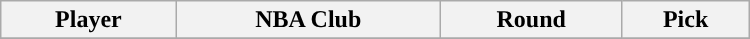<table class="wikitable" width="500">
<tr>
<th>Player</th>
<th>NBA Club</th>
<th>Round</th>
<th>Pick</th>
</tr>
<tr align="center" bgcolor="">
</tr>
</table>
